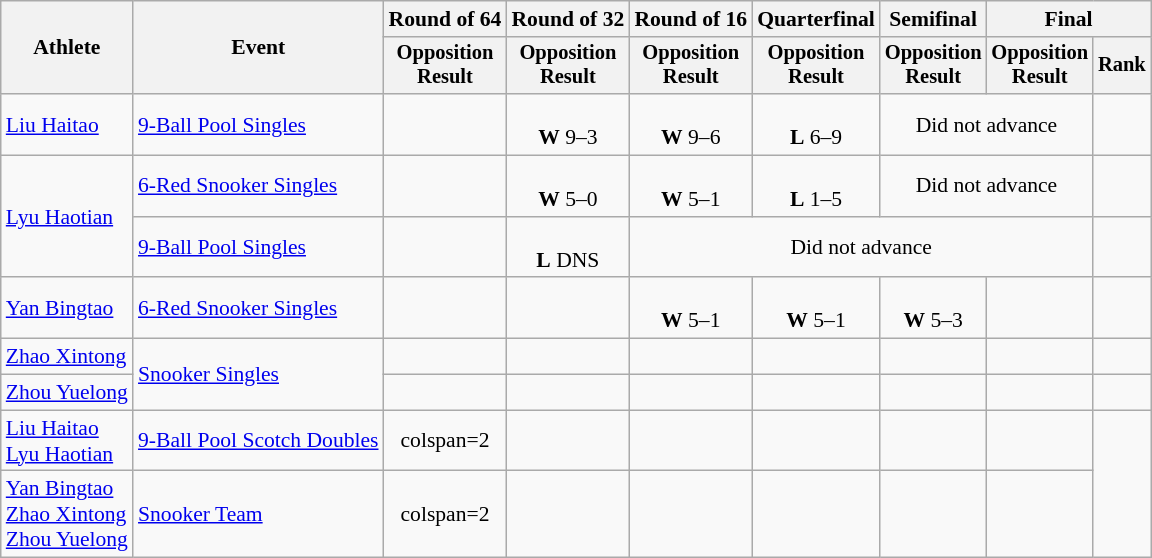<table class="wikitable" style="font-size:90%">
<tr>
<th rowspan=2>Athlete</th>
<th rowspan=2>Event</th>
<th>Round of 64</th>
<th>Round of 32</th>
<th>Round of 16</th>
<th>Quarterfinal</th>
<th>Semifinal</th>
<th colspan=2>Final</th>
</tr>
<tr style="font-size: 95%">
<th>Opposition<br>Result</th>
<th>Opposition<br>Result</th>
<th>Opposition<br>Result</th>
<th>Opposition<br>Result</th>
<th>Opposition<br>Result</th>
<th>Opposition<br>Result</th>
<th>Rank</th>
</tr>
<tr align=center>
<td align=left><a href='#'>Liu Haitao</a></td>
<td align=left><a href='#'>9-Ball Pool Singles</a></td>
<td></td>
<td><br><strong>W</strong> 9–3</td>
<td><br><strong>W</strong> 9–6</td>
<td><br><strong>L</strong> 6–9</td>
<td colspan=2>Did not advance</td>
<td></td>
</tr>
<tr align=center>
<td align=left rowspan=2><a href='#'>Lyu Haotian</a></td>
<td align=left><a href='#'>6-Red Snooker Singles</a></td>
<td></td>
<td><br><strong>W</strong> 5–0</td>
<td><br><strong>W</strong> 5–1</td>
<td><br><strong>L</strong> 1–5</td>
<td colspan=2>Did not advance</td>
<td></td>
</tr>
<tr align=center>
<td align=left><a href='#'>9-Ball Pool Singles</a></td>
<td></td>
<td><br><strong>L</strong> DNS</td>
<td colspan=4>Did not advance</td>
<td></td>
</tr>
<tr align=center>
<td align=left><a href='#'>Yan Bingtao</a></td>
<td align=left><a href='#'>6-Red Snooker Singles</a></td>
<td></td>
<td></td>
<td><br><strong>W</strong> 5–1</td>
<td><br><strong>W</strong> 5–1</td>
<td><br><strong>W</strong> 5–3</td>
<td><br></td>
<td></td>
</tr>
<tr align=center>
<td align=left><a href='#'>Zhao Xintong</a></td>
<td align=left rowspan=2><a href='#'>Snooker Singles</a></td>
<td></td>
<td></td>
<td></td>
<td></td>
<td></td>
<td></td>
<td></td>
</tr>
<tr align=center>
<td align=left><a href='#'>Zhou Yuelong</a></td>
<td></td>
<td></td>
<td></td>
<td></td>
<td></td>
<td></td>
<td></td>
</tr>
<tr align=center>
<td align=left><a href='#'>Liu Haitao</a><br><a href='#'>Lyu Haotian</a></td>
<td align=left><a href='#'>9-Ball Pool Scotch Doubles</a></td>
<td>colspan=2 </td>
<td></td>
<td></td>
<td></td>
<td></td>
<td></td>
</tr>
<tr align=center>
<td align=left><a href='#'>Yan Bingtao</a><br><a href='#'>Zhao Xintong</a><br><a href='#'>Zhou Yuelong</a></td>
<td align=left><a href='#'>Snooker Team</a></td>
<td>colspan=2 </td>
<td></td>
<td></td>
<td></td>
<td></td>
<td></td>
</tr>
</table>
